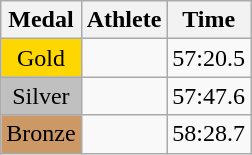<table class="wikitable">
<tr>
<th>Medal</th>
<th>Athlete</th>
<th>Time</th>
</tr>
<tr>
<td style="text-align:center;background-color:gold;">Gold</td>
<td></td>
<td>57:20.5</td>
</tr>
<tr>
<td style="text-align:center;background-color:silver;">Silver</td>
<td></td>
<td>57:47.6</td>
</tr>
<tr>
<td style="text-align:center;background-color:#CC9966;">Bronze</td>
<td></td>
<td>58:28.7</td>
</tr>
</table>
